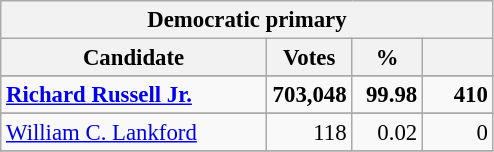<table class="wikitable" style="font-size: 95%;">
<tr>
<th colspan="4">Democratic primary</th>
</tr>
<tr>
<th colspan="1" style="width: 170px">Candidate</th>
<th style="width: 50px">Votes</th>
<th style="width: 40px">%</th>
<th style="width: 40px"></th>
</tr>
<tr>
</tr>
<tr>
<td><strong><a href='#'>Richard Russell Jr.</a></strong></td>
<td align="right"><strong>703,048</strong></td>
<td align="right"><strong>99.98</strong></td>
<td align="right"><strong>410</strong></td>
</tr>
<tr>
</tr>
<tr>
<td><a href='#'>William C. Lankford</a></td>
<td align="right">118</td>
<td align="right">0.02</td>
<td align="right">0</td>
</tr>
<tr>
</tr>
</table>
